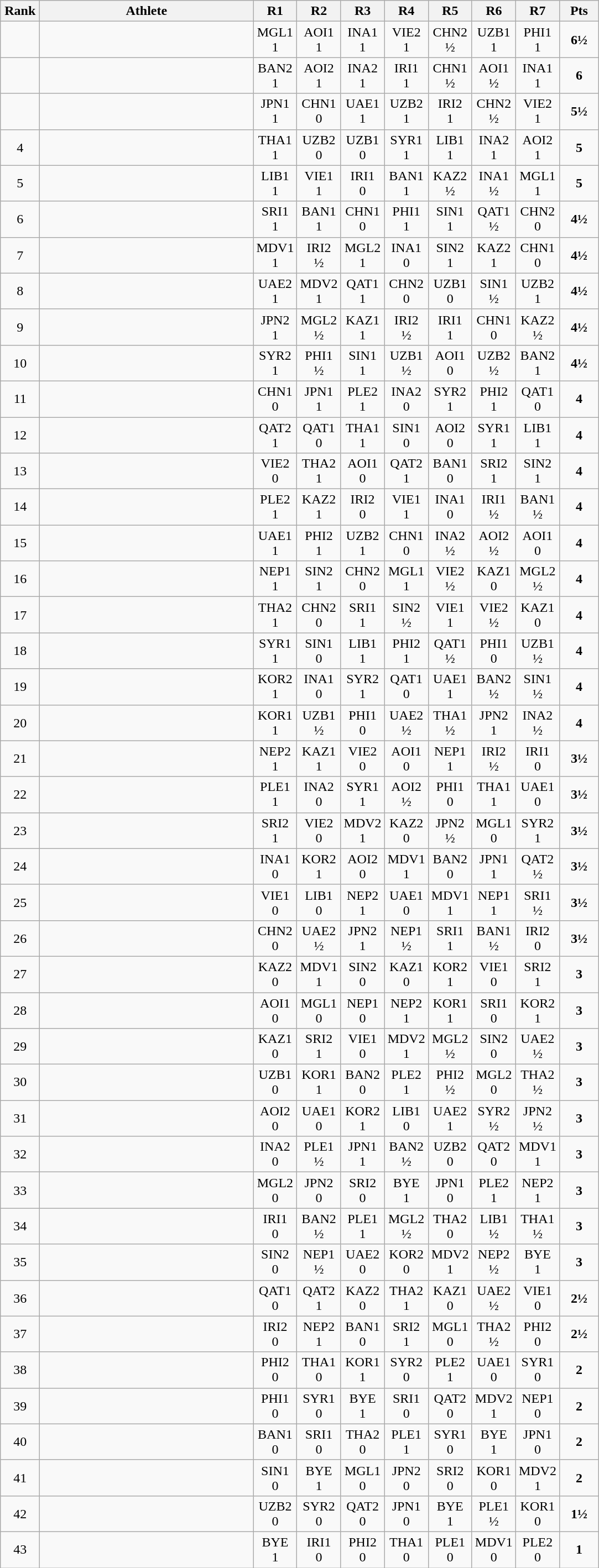<table class=wikitable style="text-align:center">
<tr>
<th width=40>Rank</th>
<th width=250>Athlete</th>
<th width=40>R1</th>
<th width=40>R2</th>
<th width=40>R3</th>
<th width=40>R4</th>
<th width=40>R5</th>
<th width=40>R6</th>
<th width=40>R7</th>
<th width=40>Pts</th>
</tr>
<tr>
<td></td>
<td align=left></td>
<td>MGL1<br>1</td>
<td>AOI1<br>1</td>
<td>INA1<br>1</td>
<td>VIE2<br>1</td>
<td>CHN2<br>½</td>
<td>UZB1<br>1</td>
<td>PHI1<br>1</td>
<td><strong>6½</strong></td>
</tr>
<tr>
<td></td>
<td align=left></td>
<td>BAN2<br>1</td>
<td>AOI2<br>1</td>
<td>INA2<br>1</td>
<td>IRI1<br>1</td>
<td>CHN1<br>½</td>
<td>AOI1<br>½</td>
<td>INA1<br>1</td>
<td><strong>6</strong></td>
</tr>
<tr>
<td></td>
<td align=left></td>
<td>JPN1<br>1</td>
<td>CHN1<br>0</td>
<td>UAE1<br>1</td>
<td>UZB2<br>1</td>
<td>IRI2<br>1</td>
<td>CHN2<br>½</td>
<td>VIE2<br>1</td>
<td><strong>5½</strong></td>
</tr>
<tr>
<td>4</td>
<td align=left></td>
<td>THA1<br>1</td>
<td>UZB2<br>0</td>
<td>UZB1<br>0</td>
<td>SYR1<br>1</td>
<td>LIB1<br>1</td>
<td>INA2<br>1</td>
<td>AOI2<br>1</td>
<td><strong>5</strong></td>
</tr>
<tr>
<td>5</td>
<td align=left></td>
<td>LIB1<br>1</td>
<td>VIE1<br>1</td>
<td>IRI1<br>0</td>
<td>BAN1<br>1</td>
<td>KAZ2<br>½</td>
<td>INA1<br>½</td>
<td>MGL1<br>1</td>
<td><strong>5</strong></td>
</tr>
<tr>
<td>6</td>
<td align=left></td>
<td>SRI1<br>1</td>
<td>BAN1<br>1</td>
<td>CHN1<br>0</td>
<td>PHI1<br>1</td>
<td>SIN1<br>1</td>
<td>QAT1<br>½</td>
<td>CHN2<br>0</td>
<td><strong>4½</strong></td>
</tr>
<tr>
<td>7</td>
<td align=left></td>
<td>MDV1<br>1</td>
<td>IRI2<br>½</td>
<td>MGL2<br>1</td>
<td>INA1<br>0</td>
<td>SIN2<br>1</td>
<td>KAZ2<br>1</td>
<td>CHN1<br>0</td>
<td><strong>4½</strong></td>
</tr>
<tr>
<td>8</td>
<td align=left></td>
<td>UAE2<br>1</td>
<td>MDV2<br>1</td>
<td>QAT1<br>1</td>
<td>CHN2<br>0</td>
<td>UZB1<br>0</td>
<td>SIN1<br>½</td>
<td>UZB2<br>1</td>
<td><strong>4½</strong></td>
</tr>
<tr>
<td>9</td>
<td align=left></td>
<td>JPN2<br>1</td>
<td>MGL2<br>½</td>
<td>KAZ1<br>1</td>
<td>IRI2<br>½</td>
<td>IRI1<br>1</td>
<td>CHN1<br>0</td>
<td>KAZ2<br>½</td>
<td><strong>4½</strong></td>
</tr>
<tr>
<td>10</td>
<td align=left></td>
<td>SYR2<br>1</td>
<td>PHI1<br>½</td>
<td>SIN1<br>1</td>
<td>UZB1<br>½</td>
<td>AOI1<br>0</td>
<td>UZB2<br>½</td>
<td>BAN2<br>1</td>
<td><strong>4½</strong></td>
</tr>
<tr>
<td>11</td>
<td align=left></td>
<td>CHN1<br>0</td>
<td>JPN1<br>1</td>
<td>PLE2<br>1</td>
<td>INA2<br>0</td>
<td>SYR2<br>1</td>
<td>PHI2<br>1</td>
<td>QAT1<br>0</td>
<td><strong>4</strong></td>
</tr>
<tr>
<td>12</td>
<td align=left></td>
<td>QAT2<br>1</td>
<td>QAT1<br>0</td>
<td>THA1<br>1</td>
<td>SIN1<br>0</td>
<td>AOI2<br>0</td>
<td>SYR1<br>1</td>
<td>LIB1<br>1</td>
<td><strong>4</strong></td>
</tr>
<tr>
<td>13</td>
<td align=left></td>
<td>VIE2<br>0</td>
<td>THA2<br>1</td>
<td>AOI1<br>0</td>
<td>QAT2<br>1</td>
<td>BAN1<br>0</td>
<td>SRI2<br>1</td>
<td>SIN2<br>1</td>
<td><strong>4</strong></td>
</tr>
<tr>
<td>14</td>
<td align=left></td>
<td>PLE2<br>1</td>
<td>KAZ2<br>1</td>
<td>IRI2<br>0</td>
<td>VIE1<br>1</td>
<td>INA1<br>0</td>
<td>IRI1<br>½</td>
<td>BAN1<br>½</td>
<td><strong>4</strong></td>
</tr>
<tr>
<td>15</td>
<td align=left></td>
<td>UAE1<br>1</td>
<td>PHI2<br>1</td>
<td>UZB2<br>1</td>
<td>CHN1<br>0</td>
<td>INA2<br>½</td>
<td>AOI2<br>½</td>
<td>AOI1<br>0</td>
<td><strong>4</strong></td>
</tr>
<tr>
<td>16</td>
<td align=left></td>
<td>NEP1<br>1</td>
<td>SIN2<br>1</td>
<td>CHN2<br>0</td>
<td>MGL1<br>1</td>
<td>VIE2<br>½</td>
<td>KAZ1<br>0</td>
<td>MGL2<br>½</td>
<td><strong>4</strong></td>
</tr>
<tr>
<td>17</td>
<td align=left></td>
<td>THA2<br>1</td>
<td>CHN2<br>0</td>
<td>SRI1<br>1</td>
<td>SIN2<br>½</td>
<td>VIE1<br>1</td>
<td>VIE2<br>½</td>
<td>KAZ1<br>0</td>
<td><strong>4</strong></td>
</tr>
<tr>
<td>18</td>
<td align=left></td>
<td>SYR1<br>1</td>
<td>SIN1<br>0</td>
<td>LIB1<br>1</td>
<td>PHI2<br>1</td>
<td>QAT1<br>½</td>
<td>PHI1<br>0</td>
<td>UZB1<br>½</td>
<td><strong>4</strong></td>
</tr>
<tr>
<td>19</td>
<td align=left></td>
<td>KOR2<br>1</td>
<td>INA1<br>0</td>
<td>SYR2<br>1</td>
<td>QAT1<br>0</td>
<td>UAE1<br>1</td>
<td>BAN2<br>½</td>
<td>SIN1<br>½</td>
<td><strong>4</strong></td>
</tr>
<tr>
<td>20</td>
<td align=left></td>
<td>KOR1<br>1</td>
<td>UZB1<br>½</td>
<td>PHI1<br>0</td>
<td>UAE2<br>½</td>
<td>THA1<br>½</td>
<td>JPN2<br>1</td>
<td>INA2<br>½</td>
<td><strong>4</strong></td>
</tr>
<tr>
<td>21</td>
<td align=left></td>
<td>NEP2<br>1</td>
<td>KAZ1<br>1</td>
<td>VIE2<br>0</td>
<td>AOI1<br>0</td>
<td>NEP1<br>1</td>
<td>IRI2<br>½</td>
<td>IRI1<br>0</td>
<td><strong>3½</strong></td>
</tr>
<tr>
<td>22</td>
<td align=left></td>
<td>PLE1<br>1</td>
<td>INA2<br>0</td>
<td>SYR1<br>1</td>
<td>AOI2<br>½</td>
<td>PHI1<br>0</td>
<td>THA1<br>1</td>
<td>UAE1<br>0</td>
<td><strong>3½</strong></td>
</tr>
<tr>
<td>23</td>
<td align=left></td>
<td>SRI2<br>1</td>
<td>VIE2<br>0</td>
<td>MDV2<br>1</td>
<td>KAZ2<br>0</td>
<td>JPN2<br>½</td>
<td>MGL1<br>0</td>
<td>SYR2<br>1</td>
<td><strong>3½</strong></td>
</tr>
<tr>
<td>24</td>
<td align=left></td>
<td>INA1<br>0</td>
<td>KOR2<br>1</td>
<td>AOI2<br>0</td>
<td>MDV1<br>1</td>
<td>BAN2<br>0</td>
<td>JPN1<br>1</td>
<td>QAT2<br>½</td>
<td><strong>3½</strong></td>
</tr>
<tr>
<td>25</td>
<td align=left></td>
<td>VIE1<br>0</td>
<td>LIB1<br>0</td>
<td>NEP2<br>1</td>
<td>UAE1<br>0</td>
<td>MDV1<br>1</td>
<td>NEP1<br>1</td>
<td>SRI1<br>½</td>
<td><strong>3½</strong></td>
</tr>
<tr>
<td>26</td>
<td align=left></td>
<td>CHN2<br>0</td>
<td>UAE2<br>½</td>
<td>JPN2<br>1</td>
<td>NEP1<br>½</td>
<td>SRI1<br>1</td>
<td>BAN1<br>½</td>
<td>IRI2<br>0</td>
<td><strong>3½</strong></td>
</tr>
<tr>
<td>27</td>
<td align=left></td>
<td>KAZ2<br>0</td>
<td>MDV1<br>1</td>
<td>SIN2<br>0</td>
<td>KAZ1<br>0</td>
<td>KOR2<br>1</td>
<td>VIE1<br>0</td>
<td>SRI2<br>1</td>
<td><strong>3</strong></td>
</tr>
<tr>
<td>28</td>
<td align=left></td>
<td>AOI1<br>0</td>
<td>MGL1<br>0</td>
<td>NEP1<br>0</td>
<td>NEP2<br>1</td>
<td>KOR1<br>1</td>
<td>SRI1<br>0</td>
<td>KOR2<br>1</td>
<td><strong>3</strong></td>
</tr>
<tr>
<td>29</td>
<td align=left></td>
<td>KAZ1<br>0</td>
<td>SRI2<br>1</td>
<td>VIE1<br>0</td>
<td>MDV2<br>1</td>
<td>MGL2<br>½</td>
<td>SIN2<br>0</td>
<td>UAE2<br>½</td>
<td><strong>3</strong></td>
</tr>
<tr>
<td>30</td>
<td align=left></td>
<td>UZB1<br>0</td>
<td>KOR1<br>1</td>
<td>BAN2<br>0</td>
<td>PLE2<br>1</td>
<td>PHI2<br>½</td>
<td>MGL2<br>0</td>
<td>THA2<br>½</td>
<td><strong>3</strong></td>
</tr>
<tr>
<td>31</td>
<td align=left></td>
<td>AOI2<br>0</td>
<td>UAE1<br>0</td>
<td>KOR2<br>1</td>
<td>LIB1<br>0</td>
<td>UAE2<br>1</td>
<td>SYR2<br>½</td>
<td>JPN2<br>½</td>
<td><strong>3</strong></td>
</tr>
<tr>
<td>32</td>
<td align=left></td>
<td>INA2<br>0</td>
<td>PLE1<br>½</td>
<td>JPN1<br>1</td>
<td>BAN2<br>½</td>
<td>UZB2<br>0</td>
<td>QAT2<br>0</td>
<td>MDV1<br>1</td>
<td><strong>3</strong></td>
</tr>
<tr>
<td>33</td>
<td align=left></td>
<td>MGL2<br>0</td>
<td>JPN2<br>0</td>
<td>SRI2<br>0</td>
<td>BYE<br>1</td>
<td>JPN1<br>0</td>
<td>PLE2<br>1</td>
<td>NEP2<br>1</td>
<td><strong>3</strong></td>
</tr>
<tr>
<td>34</td>
<td align=left></td>
<td>IRI1<br>0</td>
<td>BAN2<br>½</td>
<td>PLE1<br>1</td>
<td>MGL2<br>½</td>
<td>THA2<br>0</td>
<td>LIB1<br>½</td>
<td>THA1<br>½</td>
<td><strong>3</strong></td>
</tr>
<tr>
<td>35</td>
<td align=left></td>
<td>SIN2<br>0</td>
<td>NEP1<br>½</td>
<td>UAE2<br>0</td>
<td>KOR2<br>0</td>
<td>MDV2<br>1</td>
<td>NEP2<br>½</td>
<td>BYE<br>1</td>
<td><strong>3</strong></td>
</tr>
<tr>
<td>36</td>
<td align=left></td>
<td>QAT1<br>0</td>
<td>QAT2<br>1</td>
<td>KAZ2<br>0</td>
<td>THA2<br>1</td>
<td>KAZ1<br>0</td>
<td>UAE2<br>½</td>
<td>VIE1<br>0</td>
<td><strong>2½</strong></td>
</tr>
<tr>
<td>37</td>
<td align=left></td>
<td>IRI2<br>0</td>
<td>NEP2<br>1</td>
<td>BAN1<br>0</td>
<td>SRI2<br>1</td>
<td>MGL1<br>0</td>
<td>THA2<br>½</td>
<td>PHI2<br>0</td>
<td><strong>2½</strong></td>
</tr>
<tr>
<td>38</td>
<td align=left></td>
<td>PHI2<br>0</td>
<td>THA1<br>0</td>
<td>KOR1<br>1</td>
<td>SYR2<br>0</td>
<td>PLE2<br>1</td>
<td>UAE1<br>0</td>
<td>SYR1<br>0</td>
<td><strong>2</strong></td>
</tr>
<tr>
<td>39</td>
<td align=left></td>
<td>PHI1<br>0</td>
<td>SYR1<br>0</td>
<td>BYE<br>1</td>
<td>SRI1<br>0</td>
<td>QAT2<br>0</td>
<td>MDV2<br>1</td>
<td>NEP1<br>0</td>
<td><strong>2</strong></td>
</tr>
<tr>
<td>40</td>
<td align=left></td>
<td>BAN1<br>0</td>
<td>SRI1<br>0</td>
<td>THA2<br>0</td>
<td>PLE1<br>1</td>
<td>SYR1<br>0</td>
<td>BYE<br>1</td>
<td>JPN1<br>0</td>
<td><strong>2</strong></td>
</tr>
<tr>
<td>41</td>
<td align=left></td>
<td>SIN1<br>0</td>
<td>BYE<br>1</td>
<td>MGL1<br>0</td>
<td>JPN2<br>0</td>
<td>SRI2<br>0</td>
<td>KOR1<br>0</td>
<td>MDV2<br>1</td>
<td><strong>2</strong></td>
</tr>
<tr>
<td>42</td>
<td align=left></td>
<td>UZB2<br>0</td>
<td>SYR2<br>0</td>
<td>QAT2<br>0</td>
<td>JPN1<br>0</td>
<td>BYE<br>1</td>
<td>PLE1<br>½</td>
<td>KOR1<br>0</td>
<td><strong>1½</strong></td>
</tr>
<tr>
<td>43</td>
<td align=left></td>
<td>BYE<br>1</td>
<td>IRI1<br>0</td>
<td>PHI2<br>0</td>
<td>THA1<br>0</td>
<td>PLE1<br>0</td>
<td>MDV1<br>0</td>
<td>PLE2<br>0</td>
<td><strong>1</strong></td>
</tr>
</table>
